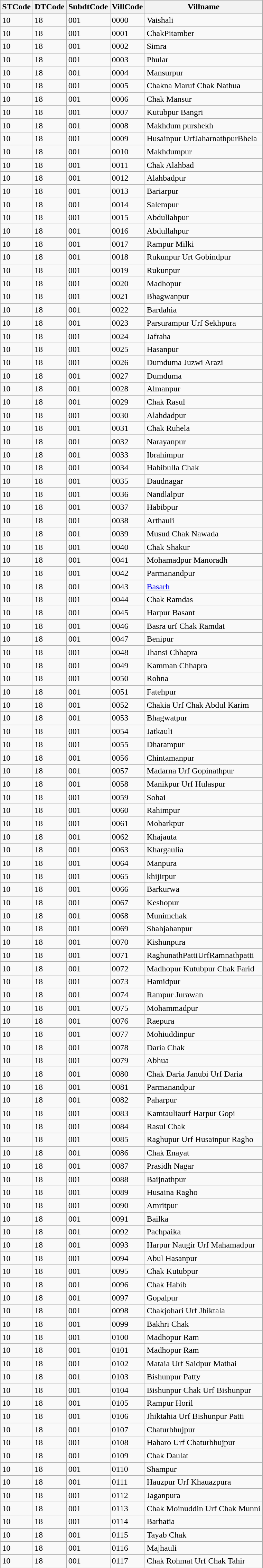<table class="wikitable">
<tr>
<th>STCode</th>
<th>DTCode</th>
<th>SubdtCode</th>
<th>VillCode</th>
<th>Villname</th>
</tr>
<tr>
<td>10</td>
<td>18</td>
<td>001</td>
<td>0000</td>
<td>Vaishali</td>
</tr>
<tr>
<td>10</td>
<td>18</td>
<td>001</td>
<td>0001</td>
<td>ChakPitamber</td>
</tr>
<tr>
<td>10</td>
<td>18</td>
<td>001</td>
<td>0002</td>
<td>Simra</td>
</tr>
<tr>
<td>10</td>
<td>18</td>
<td>001</td>
<td>0003</td>
<td>Phular</td>
</tr>
<tr>
<td>10</td>
<td>18</td>
<td>001</td>
<td>0004</td>
<td>Mansurpur</td>
</tr>
<tr>
<td>10</td>
<td>18</td>
<td>001</td>
<td>0005</td>
<td>Chakna Maruf Chak Nathua</td>
</tr>
<tr>
<td>10</td>
<td>18</td>
<td>001</td>
<td>0006</td>
<td>Chak Mansur</td>
</tr>
<tr>
<td>10</td>
<td>18</td>
<td>001</td>
<td>0007</td>
<td>Kutubpur Bangri</td>
</tr>
<tr>
<td>10</td>
<td>18</td>
<td>001</td>
<td>0008</td>
<td>Makhdum purshekh</td>
</tr>
<tr>
<td>10</td>
<td>18</td>
<td>001</td>
<td>0009</td>
<td>Husainpur UrfJaharnathpurBhela</td>
</tr>
<tr>
<td>10</td>
<td>18</td>
<td>001</td>
<td>0010</td>
<td>Makhdumpur</td>
</tr>
<tr>
<td>10</td>
<td>18</td>
<td>001</td>
<td>0011</td>
<td>Chak Alahbad</td>
</tr>
<tr>
<td>10</td>
<td>18</td>
<td>001</td>
<td>0012</td>
<td>Alahbadpur</td>
</tr>
<tr>
<td>10</td>
<td>18</td>
<td>001</td>
<td>0013</td>
<td>Bariarpur</td>
</tr>
<tr>
<td>10</td>
<td>18</td>
<td>001</td>
<td>0014</td>
<td>Salempur</td>
</tr>
<tr>
<td>10</td>
<td>18</td>
<td>001</td>
<td>0015</td>
<td>Abdullahpur</td>
</tr>
<tr>
<td>10</td>
<td>18</td>
<td>001</td>
<td>0016</td>
<td>Abdullahpur</td>
</tr>
<tr>
<td>10</td>
<td>18</td>
<td>001</td>
<td>0017</td>
<td>Rampur Milki</td>
</tr>
<tr>
<td>10</td>
<td>18</td>
<td>001</td>
<td>0018</td>
<td>Rukunpur Urt Gobindpur</td>
</tr>
<tr>
<td>10</td>
<td>18</td>
<td>001</td>
<td>0019</td>
<td>Rukunpur</td>
</tr>
<tr>
<td>10</td>
<td>18</td>
<td>001</td>
<td>0020</td>
<td>Madhopur</td>
</tr>
<tr>
<td>10</td>
<td>18</td>
<td>001</td>
<td>0021</td>
<td>Bhagwanpur</td>
</tr>
<tr>
<td>10</td>
<td>18</td>
<td>001</td>
<td>0022</td>
<td>Bardahia</td>
</tr>
<tr>
<td>10</td>
<td>18</td>
<td>001</td>
<td>0023</td>
<td>Parsurampur Urf Sekhpura</td>
</tr>
<tr>
<td>10</td>
<td>18</td>
<td>001</td>
<td>0024</td>
<td>Jafraha</td>
</tr>
<tr>
<td>10</td>
<td>18</td>
<td>001</td>
<td>0025</td>
<td>Hasanpur</td>
</tr>
<tr>
<td>10</td>
<td>18</td>
<td>001</td>
<td>0026</td>
<td>Dumduma Juzwi Arazi</td>
</tr>
<tr>
<td>10</td>
<td>18</td>
<td>001</td>
<td>0027</td>
<td>Dumduma</td>
</tr>
<tr>
<td>10</td>
<td>18</td>
<td>001</td>
<td>0028</td>
<td>Almanpur</td>
</tr>
<tr>
<td>10</td>
<td>18</td>
<td>001</td>
<td>0029</td>
<td>Chak Rasul</td>
</tr>
<tr>
<td>10</td>
<td>18</td>
<td>001</td>
<td>0030</td>
<td>Alahdadpur</td>
</tr>
<tr>
<td>10</td>
<td>18</td>
<td>001</td>
<td>0031</td>
<td>Chak Ruhela</td>
</tr>
<tr>
<td>10</td>
<td>18</td>
<td>001</td>
<td>0032</td>
<td>Narayanpur</td>
</tr>
<tr>
<td>10</td>
<td>18</td>
<td>001</td>
<td>0033</td>
<td>Ibrahimpur</td>
</tr>
<tr>
<td>10</td>
<td>18</td>
<td>001</td>
<td>0034</td>
<td>Habibulla Chak</td>
</tr>
<tr>
<td>10</td>
<td>18</td>
<td>001</td>
<td>0035</td>
<td>Daudnagar</td>
</tr>
<tr>
<td>10</td>
<td>18</td>
<td>001</td>
<td>0036</td>
<td>Nandlalpur</td>
</tr>
<tr>
<td>10</td>
<td>18</td>
<td>001</td>
<td>0037</td>
<td>Habibpur</td>
</tr>
<tr>
<td>10</td>
<td>18</td>
<td>001</td>
<td>0038</td>
<td>Arthauli</td>
</tr>
<tr>
<td>10</td>
<td>18</td>
<td>001</td>
<td>0039</td>
<td>Musud Chak Nawada</td>
</tr>
<tr>
<td>10</td>
<td>18</td>
<td>001</td>
<td>0040</td>
<td>Chak Shakur</td>
</tr>
<tr>
<td>10</td>
<td>18</td>
<td>001</td>
<td>0041</td>
<td>Mohamadpur Manoradh</td>
</tr>
<tr>
<td>10</td>
<td>18</td>
<td>001</td>
<td>0042</td>
<td>Parmanandpur</td>
</tr>
<tr>
<td>10</td>
<td>18</td>
<td>001</td>
<td>0043</td>
<td><a href='#'>Basarh</a></td>
</tr>
<tr>
<td>10</td>
<td>18</td>
<td>001</td>
<td>0044</td>
<td>Chak Ramdas</td>
</tr>
<tr>
<td>10</td>
<td>18</td>
<td>001</td>
<td>0045</td>
<td>Harpur Basant</td>
</tr>
<tr>
<td>10</td>
<td>18</td>
<td>001</td>
<td>0046</td>
<td>Basra urf Chak Ramdat</td>
</tr>
<tr>
<td>10</td>
<td>18</td>
<td>001</td>
<td>0047</td>
<td>Benipur</td>
</tr>
<tr>
<td>10</td>
<td>18</td>
<td>001</td>
<td>0048</td>
<td>Jhansi Chhapra</td>
</tr>
<tr>
<td>10</td>
<td>18</td>
<td>001</td>
<td>0049</td>
<td>Kamman Chhapra</td>
</tr>
<tr>
<td>10</td>
<td>18</td>
<td>001</td>
<td>0050</td>
<td>Rohna</td>
</tr>
<tr>
<td>10</td>
<td>18</td>
<td>001</td>
<td>0051</td>
<td>Fatehpur</td>
</tr>
<tr>
<td>10</td>
<td>18</td>
<td>001</td>
<td>0052</td>
<td>Chakia Urf Chak Abdul Karim</td>
</tr>
<tr>
<td>10</td>
<td>18</td>
<td>001</td>
<td>0053</td>
<td>Bhagwatpur</td>
</tr>
<tr>
<td>10</td>
<td>18</td>
<td>001</td>
<td>0054</td>
<td>Jatkauli</td>
</tr>
<tr>
<td>10</td>
<td>18</td>
<td>001</td>
<td>0055</td>
<td>Dharampur</td>
</tr>
<tr>
<td>10</td>
<td>18</td>
<td>001</td>
<td>0056</td>
<td>Chintamanpur</td>
</tr>
<tr>
<td>10</td>
<td>18</td>
<td>001</td>
<td>0057</td>
<td>Madarna Urf Gopinathpur</td>
</tr>
<tr>
<td>10</td>
<td>18</td>
<td>001</td>
<td>0058</td>
<td>Manikpur Urf Hulaspur</td>
</tr>
<tr>
<td>10</td>
<td>18</td>
<td>001</td>
<td>0059</td>
<td>Sohai</td>
</tr>
<tr>
<td>10</td>
<td>18</td>
<td>001</td>
<td>0060</td>
<td>Rahimpur</td>
</tr>
<tr>
<td>10</td>
<td>18</td>
<td>001</td>
<td>0061</td>
<td>Mobarkpur</td>
</tr>
<tr>
<td>10</td>
<td>18</td>
<td>001</td>
<td>0062</td>
<td>Khajauta</td>
</tr>
<tr>
<td>10</td>
<td>18</td>
<td>001</td>
<td>0063</td>
<td>Khargaulia</td>
</tr>
<tr>
<td>10</td>
<td>18</td>
<td>001</td>
<td>0064</td>
<td>Manpura</td>
</tr>
<tr>
<td>10</td>
<td>18</td>
<td>001</td>
<td>0065</td>
<td>khijirpur</td>
</tr>
<tr>
<td>10</td>
<td>18</td>
<td>001</td>
<td>0066</td>
<td>Barkurwa</td>
</tr>
<tr>
<td>10</td>
<td>18</td>
<td>001</td>
<td>0067</td>
<td>Keshopur</td>
</tr>
<tr>
<td>10</td>
<td>18</td>
<td>001</td>
<td>0068</td>
<td>Munimchak</td>
</tr>
<tr>
<td>10</td>
<td>18</td>
<td>001</td>
<td>0069</td>
<td>Shahjahanpur</td>
</tr>
<tr>
<td>10</td>
<td>18</td>
<td>001</td>
<td>0070</td>
<td>Kishunpura</td>
</tr>
<tr>
<td>10</td>
<td>18</td>
<td>001</td>
<td>0071</td>
<td>RaghunathPattiUrfRamnathpatti</td>
</tr>
<tr>
<td>10</td>
<td>18</td>
<td>001</td>
<td>0072</td>
<td>Madhopur Kutubpur Chak Farid</td>
</tr>
<tr>
<td>10</td>
<td>18</td>
<td>001</td>
<td>0073</td>
<td>Hamidpur</td>
</tr>
<tr>
<td>10</td>
<td>18</td>
<td>001</td>
<td>0074</td>
<td>Rampur Jurawan</td>
</tr>
<tr>
<td>10</td>
<td>18</td>
<td>001</td>
<td>0075</td>
<td>Mohammadpur</td>
</tr>
<tr>
<td>10</td>
<td>18</td>
<td>001</td>
<td>0076</td>
<td>Raepura</td>
</tr>
<tr>
<td>10</td>
<td>18</td>
<td>001</td>
<td>0077</td>
<td>Mohiuddinpur</td>
</tr>
<tr>
<td>10</td>
<td>18</td>
<td>001</td>
<td>0078</td>
<td>Daria Chak</td>
</tr>
<tr>
<td>10</td>
<td>18</td>
<td>001</td>
<td>0079</td>
<td>Abhua</td>
</tr>
<tr>
<td>10</td>
<td>18</td>
<td>001</td>
<td>0080</td>
<td>Chak Daria Janubi Urf Daria</td>
</tr>
<tr>
<td>10</td>
<td>18</td>
<td>001</td>
<td>0081</td>
<td>Parmanandpur</td>
</tr>
<tr>
<td>10</td>
<td>18</td>
<td>001</td>
<td>0082</td>
<td>Paharpur</td>
</tr>
<tr>
<td>10</td>
<td>18</td>
<td>001</td>
<td>0083</td>
<td>Kamtauliaurf Harpur Gopi</td>
</tr>
<tr>
<td>10</td>
<td>18</td>
<td>001</td>
<td>0084</td>
<td>Rasul Chak</td>
</tr>
<tr>
<td>10</td>
<td>18</td>
<td>001</td>
<td>0085</td>
<td>Raghupur Urf Husainpur Ragho</td>
</tr>
<tr>
<td>10</td>
<td>18</td>
<td>001</td>
<td>0086</td>
<td>Chak Enayat</td>
</tr>
<tr>
<td>10</td>
<td>18</td>
<td>001</td>
<td>0087</td>
<td>Prasidh Nagar</td>
</tr>
<tr>
<td>10</td>
<td>18</td>
<td>001</td>
<td>0088</td>
<td>Baijnathpur</td>
</tr>
<tr>
<td>10</td>
<td>18</td>
<td>001</td>
<td>0089</td>
<td>Husaina Ragho</td>
</tr>
<tr>
<td>10</td>
<td>18</td>
<td>001</td>
<td>0090</td>
<td>Amritpur</td>
</tr>
<tr>
<td>10</td>
<td>18</td>
<td>001</td>
<td>0091</td>
<td>Bailka</td>
</tr>
<tr>
<td>10</td>
<td>18</td>
<td>001</td>
<td>0092</td>
<td>Pachpaika</td>
</tr>
<tr>
<td>10</td>
<td>18</td>
<td>001</td>
<td>0093</td>
<td>Harpur Naugir Urf Mahamadpur</td>
</tr>
<tr>
<td>10</td>
<td>18</td>
<td>001</td>
<td>0094</td>
<td>Abul Hasanpur</td>
</tr>
<tr>
<td>10</td>
<td>18</td>
<td>001</td>
<td>0095</td>
<td>Chak Kutubpur</td>
</tr>
<tr>
<td>10</td>
<td>18</td>
<td>001</td>
<td>0096</td>
<td>Chak Habib</td>
</tr>
<tr>
<td>10</td>
<td>18</td>
<td>001</td>
<td>0097</td>
<td>Gopalpur</td>
</tr>
<tr>
<td>10</td>
<td>18</td>
<td>001</td>
<td>0098</td>
<td>Chakjohari Urf Jhiktala</td>
</tr>
<tr>
<td>10</td>
<td>18</td>
<td>001</td>
<td>0099</td>
<td>Bakhri Chak</td>
</tr>
<tr>
<td>10</td>
<td>18</td>
<td>001</td>
<td>0100</td>
<td>Madhopur Ram</td>
</tr>
<tr>
<td>10</td>
<td>18</td>
<td>001</td>
<td>0101</td>
<td>Madhopur Ram</td>
</tr>
<tr>
<td>10</td>
<td>18</td>
<td>001</td>
<td>0102</td>
<td>Mataia Urf Saidpur Mathai</td>
</tr>
<tr>
<td>10</td>
<td>18</td>
<td>001</td>
<td>0103</td>
<td>Bishunpur Patty</td>
</tr>
<tr>
<td>10</td>
<td>18</td>
<td>001</td>
<td>0104</td>
<td>Bishunpur Chak Urf Bishunpur</td>
</tr>
<tr>
<td>10</td>
<td>18</td>
<td>001</td>
<td>0105</td>
<td>Rampur Horil</td>
</tr>
<tr>
<td>10</td>
<td>18</td>
<td>001</td>
<td>0106</td>
<td>Jhiktahia Urf Bishunpur Patti</td>
</tr>
<tr>
<td>10</td>
<td>18</td>
<td>001</td>
<td>0107</td>
<td>Chaturbhujpur</td>
</tr>
<tr>
<td>10</td>
<td>18</td>
<td>001</td>
<td>0108</td>
<td>Haharo Urf Chaturbhujpur</td>
</tr>
<tr>
<td>10</td>
<td>18</td>
<td>001</td>
<td>0109</td>
<td>Chak Daulat</td>
</tr>
<tr>
<td>10</td>
<td>18</td>
<td>001</td>
<td>0110</td>
<td>Shampur</td>
</tr>
<tr>
<td>10</td>
<td>18</td>
<td>001</td>
<td>0111</td>
<td>Hauzpur Urf Khauazpura</td>
</tr>
<tr>
<td>10</td>
<td>18</td>
<td>001</td>
<td>0112</td>
<td>Jaganpura</td>
</tr>
<tr>
<td>10</td>
<td>18</td>
<td>001</td>
<td>0113</td>
<td>Chak Moinuddin Urf Chak Munni</td>
</tr>
<tr>
<td>10</td>
<td>18</td>
<td>001</td>
<td>0114</td>
<td>Barhatia</td>
</tr>
<tr>
<td>10</td>
<td>18</td>
<td>001</td>
<td>0115</td>
<td>Tayab Chak</td>
</tr>
<tr>
<td>10</td>
<td>18</td>
<td>001</td>
<td>0116</td>
<td>Majhauli</td>
</tr>
<tr>
<td>10</td>
<td>18</td>
<td>001</td>
<td>0117</td>
<td>Chak Rohmat Urf Chak Tahir</td>
</tr>
</table>
